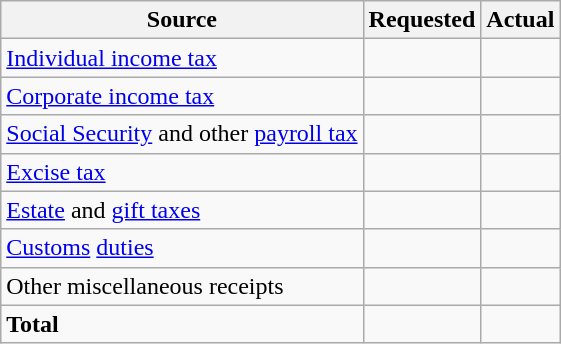<table class="wikitable sortable">
<tr>
<th>Source</th>
<th>Requested</th>
<th>Actual</th>
</tr>
<tr>
<td><a href='#'>Individual income tax</a></td>
<td style="text-align:right"></td>
<td style="text-align:right"></td>
</tr>
<tr>
<td><a href='#'>Corporate income tax</a></td>
<td style="text-align:right"></td>
<td style="text-align:right"></td>
</tr>
<tr>
<td><a href='#'>Social Security</a> and other <a href='#'>payroll tax</a></td>
<td style="text-align:right"></td>
<td style="text-align:right"></td>
</tr>
<tr>
<td><a href='#'>Excise tax</a></td>
<td style="text-align:right"></td>
<td style="text-align:right"></td>
</tr>
<tr>
<td><a href='#'>Estate</a> and <a href='#'>gift taxes</a></td>
<td style="text-align:right"></td>
<td style="text-align:right"></td>
</tr>
<tr>
<td><a href='#'>Customs</a> <a href='#'>duties</a></td>
<td style="text-align:right"></td>
<td style="text-align:right"></td>
</tr>
<tr>
<td>Other miscellaneous receipts</td>
<td style="text-align:right"></td>
<td style="text-align:right"></td>
</tr>
<tr class="sortbottom">
<td><strong>Total</strong></td>
<td style="text-align:right"><strong></strong></td>
<td style="text-align:right"><strong></strong></td>
</tr>
</table>
